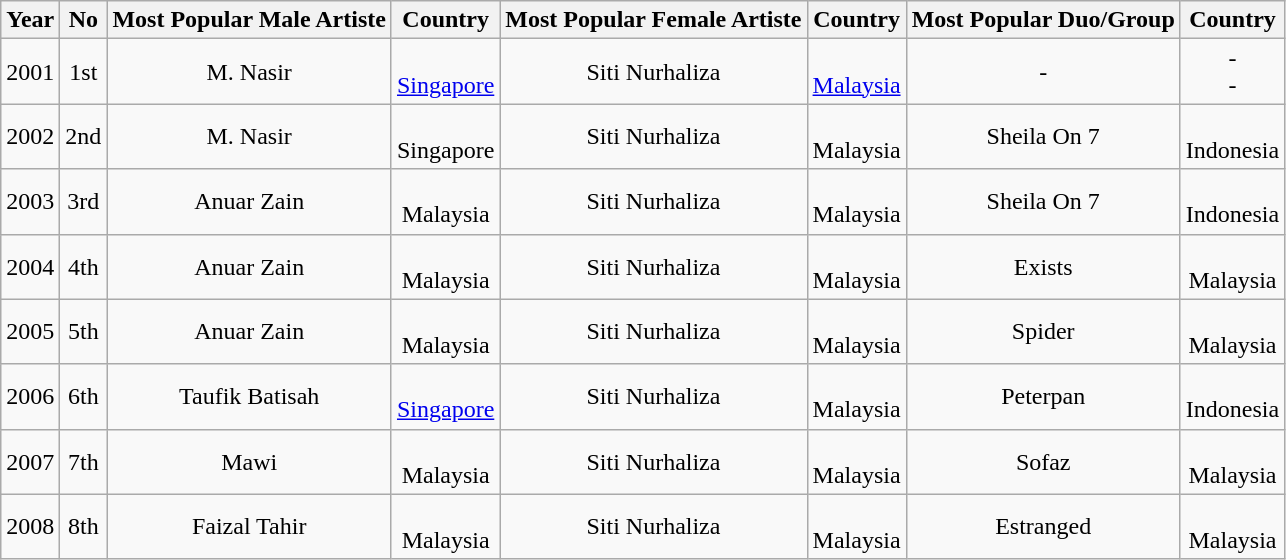<table class="wikitable" style="text-align:center">
<tr>
<th>Year</th>
<th>No</th>
<th>Most Popular Male Artiste</th>
<th>Country</th>
<th>Most Popular Female Artiste</th>
<th>Country</th>
<th>Most Popular Duo/Group</th>
<th>Country</th>
</tr>
<tr>
<td>2001</td>
<td>1st</td>
<td>M. Nasir</td>
<td> <br> <a href='#'>Singapore</a></td>
<td>Siti Nurhaliza</td>
<td> <br> <a href='#'>Malaysia</a></td>
<td>-</td>
<td>- <br> -</td>
</tr>
<tr>
<td>2002</td>
<td>2nd</td>
<td>M. Nasir</td>
<td> <br> Singapore</td>
<td>Siti Nurhaliza</td>
<td> <br> Malaysia</td>
<td>Sheila On 7</td>
<td> <br> Indonesia</td>
</tr>
<tr>
<td>2003</td>
<td>3rd</td>
<td>Anuar Zain</td>
<td> <br> Malaysia</td>
<td>Siti Nurhaliza</td>
<td> <br> Malaysia</td>
<td>Sheila On 7</td>
<td> <br> Indonesia</td>
</tr>
<tr>
<td>2004</td>
<td>4th</td>
<td>Anuar Zain</td>
<td> <br> Malaysia</td>
<td>Siti Nurhaliza</td>
<td> <br> Malaysia</td>
<td>Exists</td>
<td> <br> Malaysia</td>
</tr>
<tr>
<td>2005</td>
<td>5th</td>
<td>Anuar Zain</td>
<td> <br> Malaysia</td>
<td>Siti Nurhaliza</td>
<td> <br> Malaysia</td>
<td>Spider</td>
<td> <br> Malaysia</td>
</tr>
<tr>
<td>2006</td>
<td>6th</td>
<td>Taufik Batisah</td>
<td> <br> <a href='#'>Singapore</a></td>
<td>Siti Nurhaliza</td>
<td> <br> Malaysia</td>
<td>Peterpan</td>
<td> <br> Indonesia</td>
</tr>
<tr>
<td>2007</td>
<td>7th</td>
<td>Mawi</td>
<td> <br> Malaysia</td>
<td>Siti Nurhaliza</td>
<td> <br> Malaysia</td>
<td>Sofaz</td>
<td> <br> Malaysia</td>
</tr>
<tr>
<td>2008</td>
<td>8th</td>
<td>Faizal Tahir</td>
<td> <br> Malaysia</td>
<td>Siti Nurhaliza</td>
<td> <br> Malaysia</td>
<td>Estranged</td>
<td> <br> Malaysia</td>
</tr>
</table>
